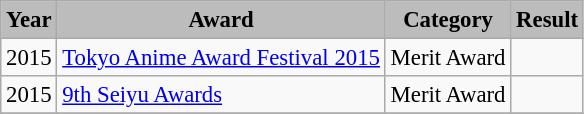<table class="wikitable" style="font-size:95%;">
<tr>
<th style="background-color: #BCBCBC">Year</th>
<th style="background-color: #BCBCBC">Award</th>
<th style="background-color: #BCBCBC">Category</th>
<th style="background-color: #BCBCBC">Result</th>
</tr>
<tr>
<td>2015</td>
<td><a href='#'>Tokyo Anime Award Festival 2015</a></td>
<td>Merit Award</td>
<td></td>
</tr>
<tr>
<td>2015</td>
<td><a href='#'>9th Seiyu Awards</a></td>
<td>Merit Award</td>
<td></td>
</tr>
<tr>
</tr>
</table>
